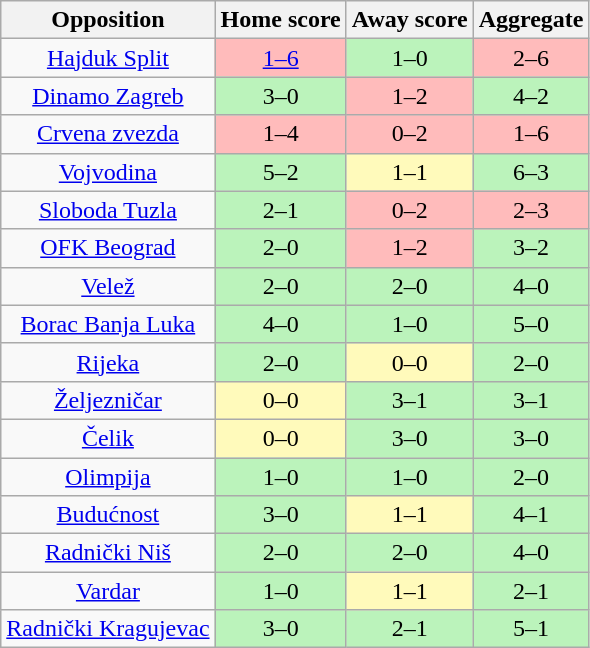<table class="wikitable" style="text-align: center;">
<tr>
<th>Opposition</th>
<th>Home score</th>
<th>Away score</th>
<th>Aggregate</th>
</tr>
<tr>
<td><a href='#'>Hajduk Split</a></td>
<td style="background:#fbb;"><a href='#'>1–6</a></td>
<td style="background:#bbf3bb;">1–0</td>
<td style="background:#fbb;">2–6</td>
</tr>
<tr>
<td><a href='#'>Dinamo Zagreb</a></td>
<td style="background:#bbf3bb;">3–0</td>
<td style="background:#fbb;">1–2</td>
<td style="background:#bbf3bb;">4–2</td>
</tr>
<tr>
<td><a href='#'>Crvena zvezda</a></td>
<td style="background:#fbb;">1–4</td>
<td style="background:#fbb;">0–2</td>
<td style="background:#fbb;">1–6</td>
</tr>
<tr>
<td><a href='#'>Vojvodina</a></td>
<td style="background:#bbf3bb;">5–2</td>
<td style="background:#fffabb;">1–1</td>
<td style="background:#bbf3bb;">6–3</td>
</tr>
<tr>
<td><a href='#'>Sloboda Tuzla</a></td>
<td style="background:#bbf3bb;">2–1</td>
<td style="background:#fbb;">0–2</td>
<td style="background:#fbb;">2–3</td>
</tr>
<tr>
<td><a href='#'>OFK Beograd</a></td>
<td style="background:#bbf3bb;">2–0</td>
<td style="background:#fbb;">1–2</td>
<td style="background:#bbf3bb;">3–2</td>
</tr>
<tr>
<td><a href='#'>Velež</a></td>
<td style="background:#bbf3bb;">2–0</td>
<td style="background:#bbf3bb;">2–0</td>
<td style="background:#bbf3bb;">4–0</td>
</tr>
<tr>
<td><a href='#'>Borac Banja Luka</a></td>
<td style="background:#bbf3bb;">4–0</td>
<td style="background:#bbf3bb;">1–0</td>
<td style="background:#bbf3bb;">5–0</td>
</tr>
<tr>
<td><a href='#'>Rijeka</a></td>
<td style="background:#bbf3bb;">2–0</td>
<td style="background:#fffabb;">0–0</td>
<td style="background:#bbf3bb;">2–0</td>
</tr>
<tr>
<td><a href='#'>Željezničar</a></td>
<td style="background:#fffabb;">0–0</td>
<td style="background:#bbf3bb;">3–1</td>
<td style="background:#bbf3bb;">3–1</td>
</tr>
<tr>
<td><a href='#'>Čelik</a></td>
<td style="background:#fffabb;">0–0</td>
<td style="background:#bbf3bb;">3–0</td>
<td style="background:#bbf3bb;">3–0</td>
</tr>
<tr>
<td><a href='#'>Olimpija</a></td>
<td style="background:#bbf3bb;">1–0</td>
<td style="background:#bbf3bb;">1–0</td>
<td style="background:#bbf3bb;">2–0</td>
</tr>
<tr>
<td><a href='#'>Budućnost</a></td>
<td style="background:#bbf3bb;">3–0</td>
<td style="background:#fffabb;">1–1</td>
<td style="background:#bbf3bb;">4–1</td>
</tr>
<tr>
<td><a href='#'>Radnički Niš</a></td>
<td style="background:#bbf3bb;">2–0</td>
<td style="background:#bbf3bb;">2–0</td>
<td style="background:#bbf3bb;">4–0</td>
</tr>
<tr>
<td><a href='#'>Vardar</a></td>
<td style="background:#bbf3bb;">1–0</td>
<td style="background:#fffabb;">1–1</td>
<td style="background:#bbf3bb;">2–1</td>
</tr>
<tr>
<td><a href='#'>Radnički Kragujevac</a></td>
<td style="background:#bbf3bb;">3–0</td>
<td style="background:#bbf3bb;">2–1</td>
<td style="background:#bbf3bb;">5–1</td>
</tr>
</table>
